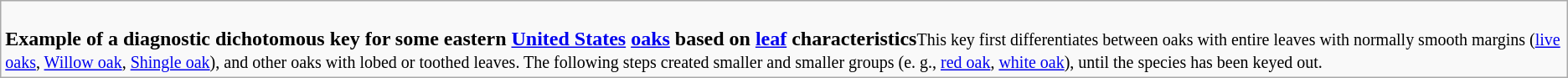<table class="wikitable">
<tr>
<td><br><strong>Example of a diagnostic dichotomous key for some eastern <a href='#'>United States</a> <a href='#'>oaks</a> based on <a href='#'>leaf</a> characteristics</strong><small>This key first differentiates between oaks with entire leaves with normally smooth margins (<a href='#'>live oaks</a>, <a href='#'>Willow oak</a>, <a href='#'>Shingle oak</a>), and other oaks with lobed or toothed leaves. The following steps created smaller and smaller groups (e. g., <a href='#'>red oak</a>, <a href='#'>white oak</a>), until the species has been keyed out.</small></td>
</tr>
</table>
